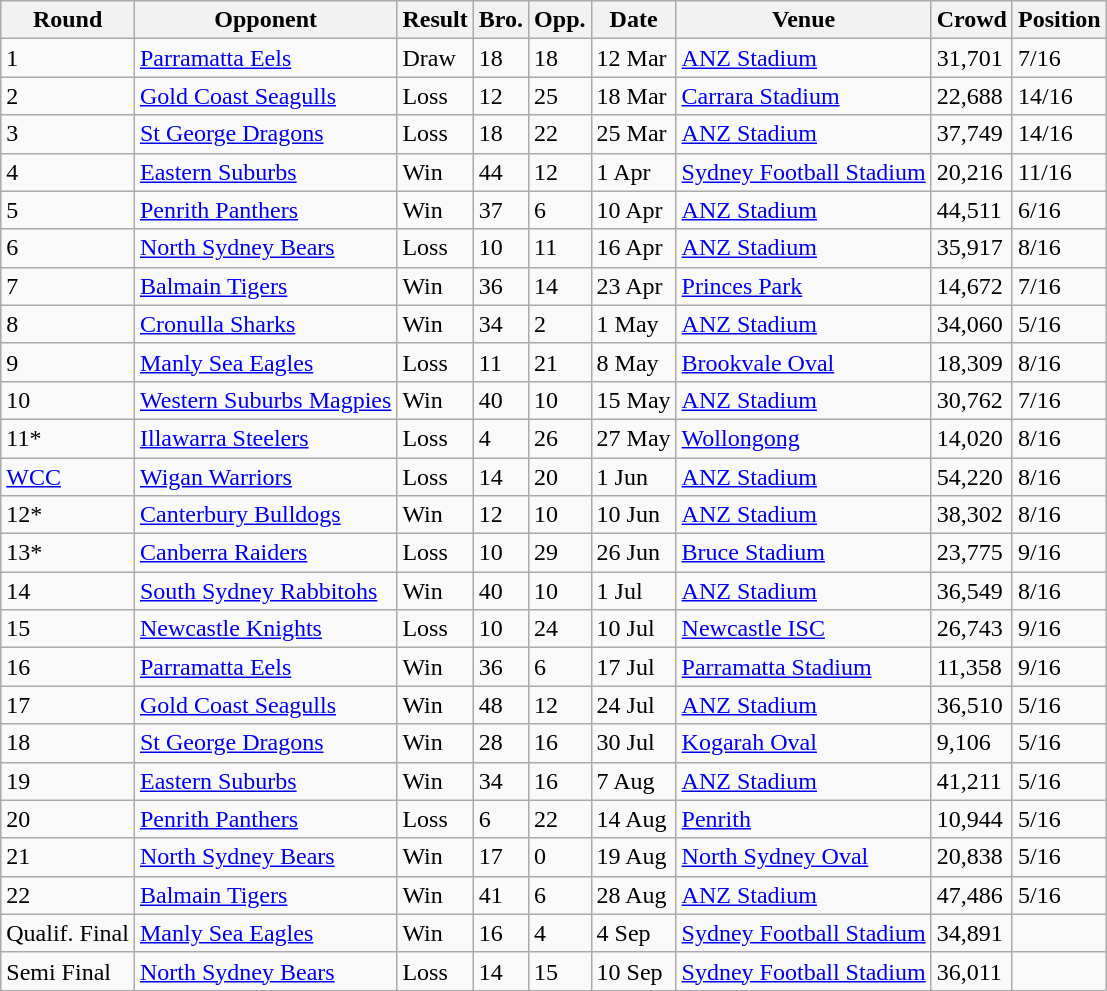<table class="wikitable" style="text-align:left;">
<tr>
<th>Round</th>
<th>Opponent</th>
<th>Result</th>
<th>Bro.</th>
<th>Opp.</th>
<th>Date</th>
<th>Venue</th>
<th>Crowd</th>
<th>Position</th>
</tr>
<tr>
<td>1</td>
<td><a href='#'>Parramatta Eels</a></td>
<td>Draw</td>
<td>18</td>
<td>18</td>
<td>12 Mar</td>
<td><a href='#'>ANZ Stadium</a></td>
<td>31,701</td>
<td>7/16</td>
</tr>
<tr>
<td>2</td>
<td><a href='#'>Gold Coast Seagulls</a></td>
<td>Loss</td>
<td>12</td>
<td>25</td>
<td>18 Mar</td>
<td><a href='#'>Carrara Stadium</a></td>
<td>22,688</td>
<td>14/16</td>
</tr>
<tr>
<td>3</td>
<td><a href='#'>St George Dragons</a></td>
<td>Loss</td>
<td>18</td>
<td>22</td>
<td>25 Mar</td>
<td><a href='#'>ANZ Stadium</a></td>
<td>37,749</td>
<td>14/16</td>
</tr>
<tr>
<td>4</td>
<td><a href='#'>Eastern Suburbs</a></td>
<td>Win</td>
<td>44</td>
<td>12</td>
<td>1 Apr</td>
<td><a href='#'>Sydney Football Stadium</a></td>
<td>20,216</td>
<td>11/16</td>
</tr>
<tr>
<td>5</td>
<td><a href='#'>Penrith Panthers</a></td>
<td>Win</td>
<td>37</td>
<td>6</td>
<td>10 Apr</td>
<td><a href='#'>ANZ Stadium</a></td>
<td>44,511</td>
<td>6/16</td>
</tr>
<tr>
<td>6</td>
<td><a href='#'>North Sydney Bears</a></td>
<td>Loss</td>
<td>10</td>
<td>11</td>
<td>16 Apr</td>
<td><a href='#'>ANZ Stadium</a></td>
<td>35,917</td>
<td>8/16</td>
</tr>
<tr>
<td>7</td>
<td><a href='#'>Balmain Tigers</a></td>
<td>Win</td>
<td>36</td>
<td>14</td>
<td>23 Apr</td>
<td><a href='#'>Princes Park</a></td>
<td>14,672</td>
<td>7/16</td>
</tr>
<tr>
<td>8</td>
<td><a href='#'>Cronulla Sharks</a></td>
<td>Win</td>
<td>34</td>
<td>2</td>
<td>1 May</td>
<td><a href='#'>ANZ Stadium</a></td>
<td>34,060</td>
<td>5/16</td>
</tr>
<tr>
<td>9</td>
<td><a href='#'>Manly Sea Eagles</a></td>
<td>Loss</td>
<td>11</td>
<td>21</td>
<td>8 May</td>
<td><a href='#'>Brookvale Oval</a></td>
<td>18,309</td>
<td>8/16</td>
</tr>
<tr>
<td>10</td>
<td><a href='#'>Western Suburbs Magpies</a></td>
<td>Win</td>
<td>40</td>
<td>10</td>
<td>15 May</td>
<td><a href='#'>ANZ Stadium</a></td>
<td>30,762</td>
<td>7/16</td>
</tr>
<tr>
<td>11*</td>
<td><a href='#'>Illawarra Steelers</a></td>
<td>Loss</td>
<td>4</td>
<td>26</td>
<td>27 May</td>
<td><a href='#'>Wollongong</a></td>
<td>14,020</td>
<td>8/16</td>
</tr>
<tr>
<td><a href='#'>WCC</a></td>
<td><a href='#'>Wigan Warriors</a></td>
<td>Loss</td>
<td>14</td>
<td>20</td>
<td>1 Jun</td>
<td><a href='#'>ANZ Stadium</a></td>
<td>54,220</td>
<td>8/16</td>
</tr>
<tr>
<td>12*</td>
<td><a href='#'>Canterbury Bulldogs</a></td>
<td>Win</td>
<td>12</td>
<td>10</td>
<td>10 Jun</td>
<td><a href='#'>ANZ Stadium</a></td>
<td>38,302</td>
<td>8/16</td>
</tr>
<tr>
<td>13*</td>
<td><a href='#'>Canberra Raiders</a></td>
<td>Loss</td>
<td>10</td>
<td>29</td>
<td>26 Jun</td>
<td><a href='#'>Bruce Stadium</a></td>
<td>23,775</td>
<td>9/16</td>
</tr>
<tr>
<td>14</td>
<td><a href='#'>South Sydney Rabbitohs</a></td>
<td>Win</td>
<td>40</td>
<td>10</td>
<td>1 Jul</td>
<td><a href='#'>ANZ Stadium</a></td>
<td>36,549</td>
<td>8/16</td>
</tr>
<tr>
<td>15</td>
<td><a href='#'>Newcastle Knights</a></td>
<td>Loss</td>
<td>10</td>
<td>24</td>
<td>10 Jul</td>
<td><a href='#'>Newcastle ISC</a></td>
<td>26,743</td>
<td>9/16</td>
</tr>
<tr>
<td>16</td>
<td><a href='#'>Parramatta Eels</a></td>
<td>Win</td>
<td>36</td>
<td>6</td>
<td>17 Jul</td>
<td><a href='#'>Parramatta Stadium</a></td>
<td>11,358</td>
<td>9/16</td>
</tr>
<tr>
<td>17</td>
<td><a href='#'>Gold Coast Seagulls</a></td>
<td>Win</td>
<td>48</td>
<td>12</td>
<td>24 Jul</td>
<td><a href='#'>ANZ Stadium</a></td>
<td>36,510</td>
<td>5/16</td>
</tr>
<tr>
<td>18</td>
<td><a href='#'>St George Dragons</a></td>
<td>Win</td>
<td>28</td>
<td>16</td>
<td>30 Jul</td>
<td><a href='#'>Kogarah Oval</a></td>
<td>9,106</td>
<td>5/16</td>
</tr>
<tr>
<td>19</td>
<td><a href='#'>Eastern Suburbs</a></td>
<td>Win</td>
<td>34</td>
<td>16</td>
<td>7 Aug</td>
<td><a href='#'>ANZ Stadium</a></td>
<td>41,211</td>
<td>5/16</td>
</tr>
<tr>
<td>20</td>
<td><a href='#'>Penrith Panthers</a></td>
<td>Loss</td>
<td>6</td>
<td>22</td>
<td>14 Aug</td>
<td><a href='#'>Penrith</a></td>
<td>10,944</td>
<td>5/16</td>
</tr>
<tr>
<td>21</td>
<td><a href='#'>North Sydney Bears</a></td>
<td>Win</td>
<td>17</td>
<td>0</td>
<td>19 Aug</td>
<td><a href='#'>North Sydney Oval</a></td>
<td>20,838</td>
<td>5/16</td>
</tr>
<tr>
<td>22</td>
<td><a href='#'>Balmain Tigers</a></td>
<td>Win</td>
<td>41</td>
<td>6</td>
<td>28 Aug</td>
<td><a href='#'>ANZ Stadium</a></td>
<td>47,486</td>
<td>5/16</td>
</tr>
<tr>
<td>Qualif. Final</td>
<td><a href='#'>Manly Sea Eagles</a></td>
<td>Win</td>
<td>16</td>
<td>4</td>
<td>4 Sep</td>
<td><a href='#'>Sydney Football Stadium</a></td>
<td>34,891</td>
<td></td>
</tr>
<tr>
<td>Semi Final</td>
<td><a href='#'>North Sydney Bears</a></td>
<td>Loss</td>
<td>14</td>
<td>15</td>
<td>10 Sep</td>
<td><a href='#'>Sydney Football Stadium</a></td>
<td>36,011</td>
<td></td>
</tr>
<tr>
</tr>
</table>
